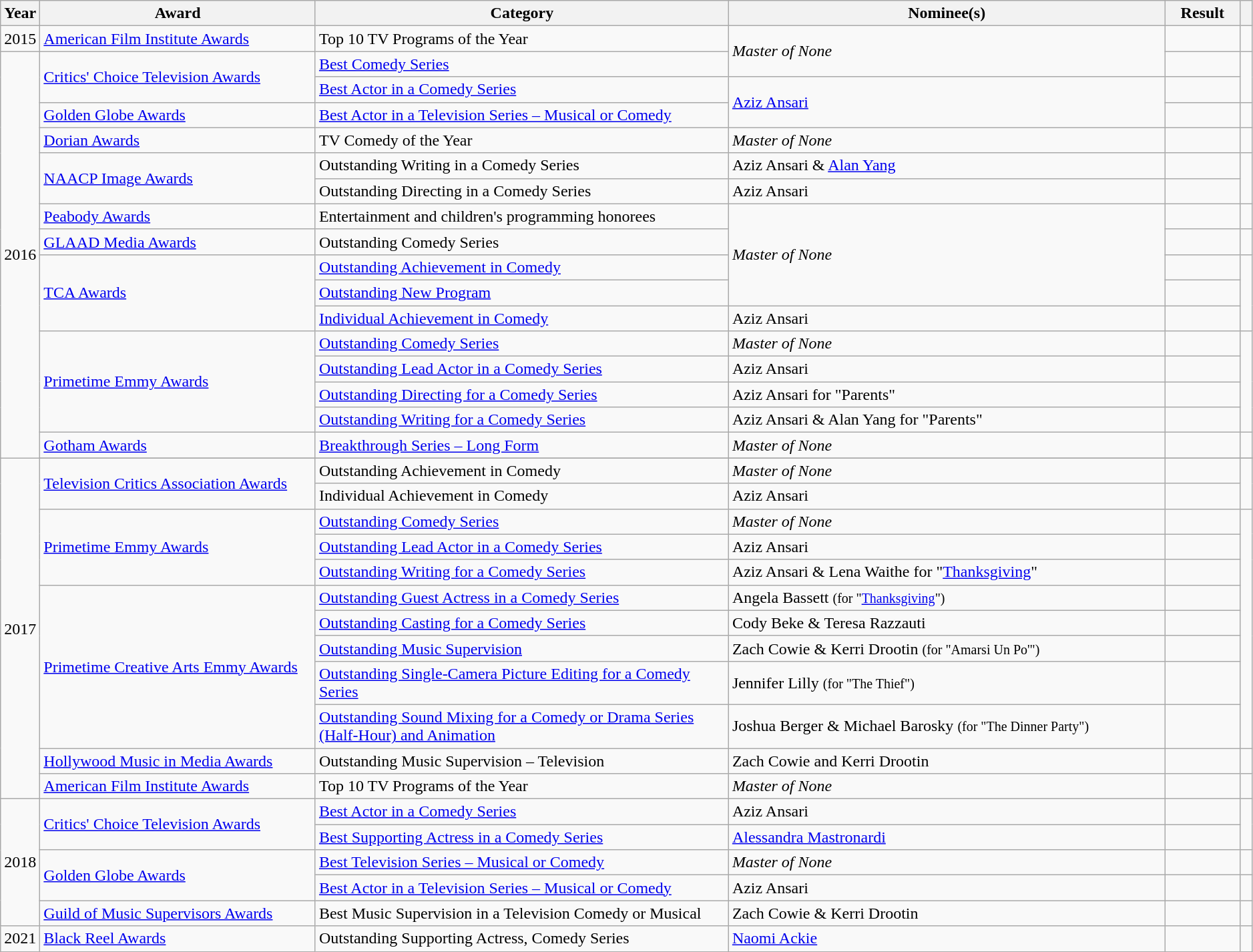<table class="wikitable sortable" style="width:99%">
<tr>
<th scope="col" style="width:3%;">Year</th>
<th scope="col" style="width:22%;">Award</th>
<th scope="col" style="width:33%;">Category</th>
<th>Nominee(s)</th>
<th scope="col" style="width:6%;">Result</th>
<th scope="col" class="unsortable" style="width:1%;"></th>
</tr>
<tr>
<td>2015</td>
<td><a href='#'>American Film Institute Awards</a></td>
<td>Top 10 TV Programs of the Year</td>
<td rowspan="2"><em>Master of None</em></td>
<td></td>
<td style="text-align:center;"></td>
</tr>
<tr>
<td rowspan=16>2016</td>
<td rowspan=2><a href='#'>Critics' Choice Television Awards</a></td>
<td><a href='#'>Best Comedy Series</a></td>
<td></td>
<td style="text-align:center;" rowspan=2></td>
</tr>
<tr>
<td><a href='#'>Best Actor in a Comedy Series</a></td>
<td rowspan="2"><a href='#'>Aziz Ansari</a></td>
<td></td>
</tr>
<tr>
<td><a href='#'>Golden Globe Awards</a></td>
<td><a href='#'>Best Actor in a Television Series – Musical or Comedy</a></td>
<td></td>
<td style="text-align:center;"></td>
</tr>
<tr>
<td><a href='#'>Dorian Awards</a></td>
<td>TV Comedy of the Year</td>
<td><em>Master of None</em></td>
<td></td>
<td style="text-align:center;"></td>
</tr>
<tr>
<td rowspan=2><a href='#'>NAACP Image Awards</a></td>
<td>Outstanding Writing in a Comedy Series</td>
<td>Aziz Ansari & <a href='#'>Alan Yang</a></td>
<td></td>
<td style="text-align:center;" rowspan=2></td>
</tr>
<tr>
<td>Outstanding Directing in a Comedy Series</td>
<td>Aziz Ansari</td>
<td></td>
</tr>
<tr>
<td><a href='#'>Peabody Awards</a></td>
<td>Entertainment and children's programming honorees</td>
<td rowspan="4"><em>Master of None</em></td>
<td></td>
<td style="text-align:center;"></td>
</tr>
<tr>
<td><a href='#'>GLAAD Media Awards</a></td>
<td>Outstanding Comedy Series</td>
<td></td>
<td style="text-align:center;"></td>
</tr>
<tr>
<td rowspan=3><a href='#'>TCA Awards</a></td>
<td><a href='#'>Outstanding Achievement in Comedy</a></td>
<td></td>
<td style="text-align:center;" rowspan=3></td>
</tr>
<tr>
<td><a href='#'>Outstanding New Program</a></td>
<td></td>
</tr>
<tr>
<td><a href='#'>Individual Achievement in Comedy</a></td>
<td>Aziz Ansari</td>
<td></td>
</tr>
<tr>
<td rowspan=4><a href='#'>Primetime Emmy Awards</a></td>
<td><a href='#'>Outstanding Comedy Series</a></td>
<td><em>Master of None</em></td>
<td></td>
<td style="text-align:center;" rowspan=4><br><br><br></td>
</tr>
<tr>
<td><a href='#'>Outstanding Lead Actor in a Comedy Series</a></td>
<td>Aziz Ansari</td>
<td></td>
</tr>
<tr>
<td><a href='#'>Outstanding Directing for a Comedy Series</a></td>
<td>Aziz Ansari for "Parents"</td>
<td></td>
</tr>
<tr>
<td><a href='#'>Outstanding Writing for a Comedy Series</a></td>
<td>Aziz Ansari & Alan Yang for "Parents"</td>
<td></td>
</tr>
<tr>
<td><a href='#'>Gotham Awards</a></td>
<td><a href='#'>Breakthrough Series – Long Form</a></td>
<td><em>Master of None</em></td>
<td></td>
<td style="text-align:center;"></td>
</tr>
<tr>
<td rowspan=13>2017</td>
</tr>
<tr>
<td rowspan=2><a href='#'>Television Critics Association Awards</a></td>
<td>Outstanding Achievement in Comedy</td>
<td><em>Master of None</em></td>
<td></td>
<td style="text-align:center;" rowspan=2></td>
</tr>
<tr>
<td>Individual Achievement in Comedy</td>
<td>Aziz Ansari</td>
<td></td>
</tr>
<tr>
<td rowspan=3><a href='#'>Primetime Emmy Awards</a></td>
<td><a href='#'>Outstanding Comedy Series</a></td>
<td><em>Master of None</em></td>
<td></td>
<td style="text-align:center;" rowspan=8></td>
</tr>
<tr>
<td><a href='#'>Outstanding Lead Actor in a Comedy Series</a></td>
<td>Aziz Ansari</td>
<td></td>
</tr>
<tr>
<td><a href='#'>Outstanding Writing for a Comedy Series</a></td>
<td>Aziz Ansari & Lena Waithe for "<a href='#'>Thanksgiving</a>"</td>
<td></td>
</tr>
<tr>
<td rowspan=5><a href='#'>Primetime Creative Arts Emmy Awards</a></td>
<td><a href='#'>Outstanding Guest Actress in a Comedy Series</a></td>
<td>Angela Bassett <small>(for "<a href='#'>Thanksgiving</a>")</small></td>
<td></td>
</tr>
<tr>
<td><a href='#'>Outstanding Casting for a Comedy Series</a></td>
<td>Cody Beke & Teresa Razzauti</td>
<td></td>
</tr>
<tr>
<td><a href='#'>Outstanding Music Supervision</a></td>
<td>Zach Cowie & Kerri Drootin  <small>(for "Amarsi Un Po'")</small></td>
<td></td>
</tr>
<tr>
<td><a href='#'>Outstanding Single-Camera Picture Editing for a Comedy Series</a></td>
<td>Jennifer Lilly <small>(for "The Thief")</small></td>
<td></td>
</tr>
<tr>
<td><a href='#'>Outstanding Sound Mixing for a Comedy or Drama Series (Half-Hour) and Animation</a></td>
<td>Joshua Berger & Michael Barosky <small>(for "The Dinner Party")</small></td>
<td></td>
</tr>
<tr>
<td><a href='#'>Hollywood Music in Media Awards</a></td>
<td>Outstanding Music Supervision – Television</td>
<td>Zach Cowie and Kerri Drootin</td>
<td></td>
<td align="center"></td>
</tr>
<tr>
<td><a href='#'>American Film Institute Awards</a></td>
<td>Top 10 TV Programs of the Year</td>
<td><em>Master of None</em></td>
<td></td>
<td style="text-align:center;"></td>
</tr>
<tr>
<td rowspan="5">2018</td>
<td rowspan="2"><a href='#'>Critics' Choice Television Awards</a></td>
<td><a href='#'>Best Actor in a Comedy Series</a></td>
<td>Aziz Ansari</td>
<td></td>
<td style="text-align:center;" rowspan="2"></td>
</tr>
<tr>
<td><a href='#'>Best Supporting Actress in a Comedy Series</a></td>
<td><a href='#'>Alessandra Mastronardi</a></td>
<td></td>
</tr>
<tr>
<td rowspan="2"><a href='#'>Golden Globe Awards</a></td>
<td><a href='#'>Best Television Series – Musical or Comedy</a></td>
<td><em>Master of None</em></td>
<td></td>
<td style="text-align:center;"></td>
</tr>
<tr>
<td><a href='#'>Best Actor in a Television Series – Musical or Comedy</a></td>
<td>Aziz Ansari</td>
<td></td>
<td style="text-align:center;"></td>
</tr>
<tr>
<td><a href='#'>Guild of Music Supervisors Awards</a></td>
<td>Best Music Supervision in a Television Comedy or Musical</td>
<td>Zach Cowie & Kerri Drootin</td>
<td></td>
<td style="text-align:center;"></td>
</tr>
<tr>
<td>2021</td>
<td><a href='#'>Black Reel Awards</a></td>
<td>Outstanding Supporting Actress, Comedy Series</td>
<td><a href='#'>Naomi Ackie</a></td>
<td></td>
<td style="text-align:center;"></td>
</tr>
</table>
